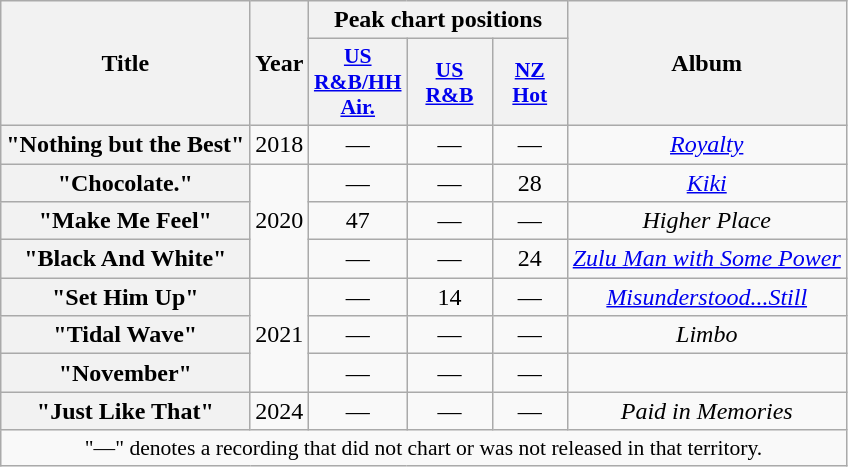<table class="wikitable plainrowheaders" style="text-align:center;">
<tr>
<th scope="col" rowspan="2">Title</th>
<th scope="col" rowspan="2">Year</th>
<th scope="col" colspan="3">Peak chart positions</th>
<th scope="col" rowspan="2">Album</th>
</tr>
<tr>
<th scope="col" style="width:3em;font-size:90%;"><a href='#'>US<br>R&B/HH<br>Air.</a><br></th>
<th scope="col" style="width:3.5em;font-size:90%;"><a href='#'>US R&B</a><br></th>
<th scope="col" style="width:3em;font-size:90%;"><a href='#'>NZ<br>Hot</a><br></th>
</tr>
<tr>
<th scope="row">"Nothing but the Best"<br></th>
<td>2018</td>
<td>—</td>
<td>—</td>
<td>—</td>
<td><em><a href='#'>Royalty</a></em></td>
</tr>
<tr>
<th scope="row">"Chocolate."<br></th>
<td rowspan="3">2020</td>
<td>—</td>
<td>—</td>
<td>28</td>
<td><em><a href='#'>Kiki</a></em></td>
</tr>
<tr>
<th scope="row">"Make Me Feel"<br></th>
<td>47</td>
<td>—</td>
<td>—</td>
<td><em>Higher Place</em></td>
</tr>
<tr>
<th scope="row">"Black And White"<br></th>
<td>—</td>
<td>—</td>
<td>24</td>
<td><em><a href='#'>Zulu Man with Some Power</a></em></td>
</tr>
<tr>
<th scope="row">"Set Him Up"<br></th>
<td rowspan="3">2021</td>
<td>—</td>
<td>14</td>
<td>—</td>
<td><em><a href='#'>Misunderstood...Still</a></em></td>
</tr>
<tr>
<th scope="row">"Tidal Wave"<br></th>
<td>—</td>
<td>—</td>
<td>—</td>
<td><em>Limbo</em></td>
</tr>
<tr>
<th scope="row">"November"<br></th>
<td>—</td>
<td>—</td>
<td>—</td>
<td></td>
</tr>
<tr>
<th scope="row">"Just Like That"<br></th>
<td>2024</td>
<td>—</td>
<td>—</td>
<td>—</td>
<td><em>Paid in Memories</em></td>
</tr>
<tr>
<td colspan="6" style="font-size:90%">"—" denotes a recording that did not chart or was not released in that territory.</td>
</tr>
</table>
